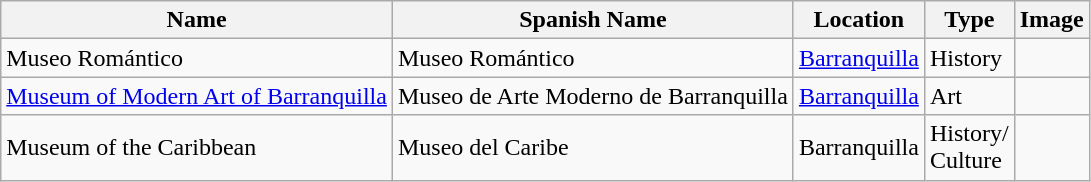<table class="wikitable sortable">
<tr>
<th>Name</th>
<th>Spanish Name</th>
<th>Location</th>
<th>Type</th>
<th>Image</th>
</tr>
<tr>
<td>Museo Romántico</td>
<td>Museo Romántico</td>
<td><a href='#'>Barranquilla</a></td>
<td>History</td>
<td></td>
</tr>
<tr>
<td><a href='#'>Museum of Modern Art of Barranquilla</a></td>
<td>Museo de Arte Moderno de Barranquilla</td>
<td><a href='#'>Barranquilla</a></td>
<td>Art</td>
<td></td>
</tr>
<tr>
<td>Museum of the Caribbean</td>
<td>Museo del Caribe</td>
<td>Barranquilla</td>
<td>History/<br>Culture</td>
<td></td>
</tr>
</table>
